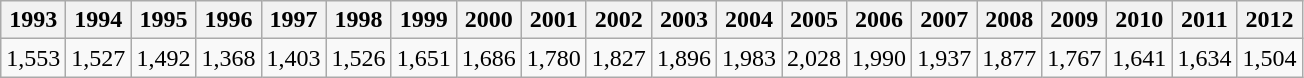<table class="wikitable">
<tr>
<th>1993</th>
<th>1994</th>
<th>1995</th>
<th>1996</th>
<th>1997</th>
<th>1998</th>
<th>1999</th>
<th>2000</th>
<th>2001</th>
<th>2002</th>
<th>2003</th>
<th>2004</th>
<th>2005</th>
<th>2006</th>
<th>2007</th>
<th>2008</th>
<th>2009</th>
<th>2010</th>
<th>2011</th>
<th>2012</th>
</tr>
<tr>
<td>1,553</td>
<td>1,527</td>
<td>1,492</td>
<td>1,368</td>
<td>1,403</td>
<td>1,526</td>
<td>1,651</td>
<td>1,686</td>
<td>1,780</td>
<td>1,827</td>
<td>1,896</td>
<td>1,983</td>
<td>2,028</td>
<td>1,990</td>
<td>1,937</td>
<td>1,877</td>
<td>1,767</td>
<td>1,641</td>
<td>1,634</td>
<td>1,504</td>
</tr>
</table>
